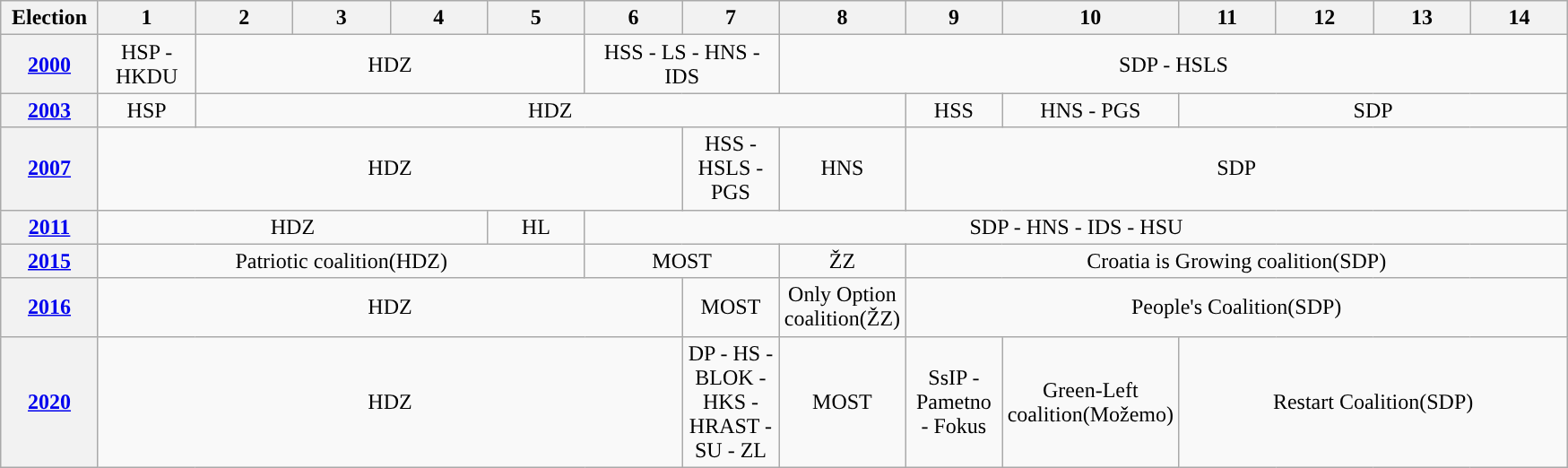<table class=wikitable style="text-align: center;">
<tr>
<th style="width: 65px;">Election</th>
<th style="width: 65px;">1</th>
<th style="width: 65px;">2</th>
<th style="width: 65px;">3</th>
<th style="width: 65px;">4</th>
<th style="width: 65px;">5</th>
<th style="width: 65px;">6</th>
<th style="width: 65px;">7</th>
<th style="width: 65px;">8</th>
<th style="width: 65px;">9</th>
<th style="width: 65px;">10</th>
<th style="width: 65px;">11</th>
<th style="width: 65px;">12</th>
<th style="width: 65px;">13</th>
<th style="width: 65px;">14</th>
</tr>
<tr>
<th><a href='#'>2000</a></th>
<td style="background:">HSP - HKDU</td>
<td colspan=4 style="background:">HDZ</td>
<td colspan=2 style="background:">HSS - LS - HNS - IDS</td>
<td colspan=7 style="background:">SDP - HSLS</td>
</tr>
<tr>
<th><a href='#'>2003</a></th>
<td style="background:">HSP</td>
<td colspan=7 style="background:">HDZ</td>
<td style="background:">HSS</td>
<td style="background:">HNS - PGS</td>
<td colspan=4 style="background:">SDP</td>
</tr>
<tr>
<th><a href='#'>2007</a></th>
<td colspan=6 style="background:">HDZ</td>
<td style="background:">HSS - HSLS - PGS</td>
<td style="background:">HNS</td>
<td colspan=6 style="background:">SDP</td>
</tr>
<tr>
<th><a href='#'>2011</a></th>
<td colspan=4 style="background:">HDZ</td>
<td style="background:">HL</td>
<td colspan=9 style="background:">SDP - HNS - IDS - HSU</td>
</tr>
<tr>
<th><a href='#'>2015</a></th>
<td colspan=5 style="background:">Patriotic coalition(HDZ)</td>
<td colspan=2 style="background:">MOST</td>
<td style="background:">ŽZ</td>
<td colspan=6 style="background:">Croatia is Growing coalition(SDP)</td>
</tr>
<tr>
<th><a href='#'>2016</a></th>
<td colspan=6 style="background:">HDZ</td>
<td style="background:">MOST</td>
<td style="background:">Only Option coalition(ŽZ)</td>
<td colspan=6 style="background:">People's Coalition(SDP)</td>
</tr>
<tr>
<th><a href='#'>2020</a></th>
<td colspan=6 style="background:">HDZ</td>
<td style="background:">DP - HS - BLOK - HKS - HRAST - SU - ZL</td>
<td style="background:">MOST</td>
<td style="background:">SsIP - Pametno - Fokus</td>
<td style="background:">Green-Left coalition(Možemo)</td>
<td colspan=4 style="background:">Restart Coalition(SDP)</td>
</tr>
</table>
